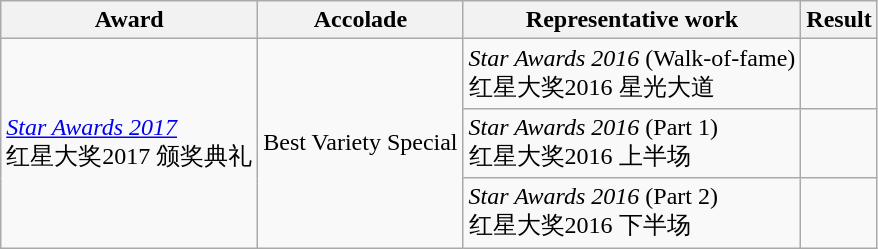<table class="wikitable sortable">
<tr>
<th>Award</th>
<th>Accolade</th>
<th>Representative work</th>
<th class="unsortable">Result</th>
</tr>
<tr>
<td rowspan=3><em><a href='#'>Star Awards 2017</a></em><br>红星大奖2017 颁奖典礼</td>
<td rowspan=3>Best Variety Special</td>
<td><em>Star Awards 2016</em> (Walk-of-fame)<br>红星大奖2016 星光大道</td>
<td></td>
</tr>
<tr>
<td><em>Star Awards 2016</em> (Part 1)<br>红星大奖2016 上半场</td>
<td></td>
</tr>
<tr>
<td><em>Star Awards 2016</em> (Part 2)<br>红星大奖2016 下半场</td>
<td></td>
</tr>
</table>
